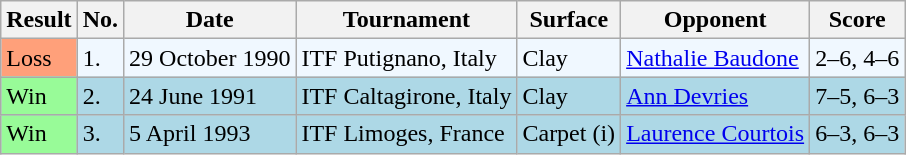<table class="sortable wikitable">
<tr>
<th>Result</th>
<th>No.</th>
<th>Date</th>
<th>Tournament</th>
<th>Surface</th>
<th>Opponent</th>
<th class="unsortable">Score</th>
</tr>
<tr style="background:#f0f8ff;">
<td style="background:#ffa07a;">Loss</td>
<td>1.</td>
<td>29 October 1990</td>
<td>ITF Putignano, Italy</td>
<td>Clay</td>
<td> <a href='#'>Nathalie Baudone</a></td>
<td>2–6, 4–6</td>
</tr>
<tr bgcolor=lightblue>
<td style="background:#98fb98;">Win</td>
<td>2.</td>
<td>24 June 1991</td>
<td>ITF Caltagirone, Italy</td>
<td>Clay</td>
<td> <a href='#'>Ann Devries</a></td>
<td>7–5, 6–3</td>
</tr>
<tr bgcolor="lightblue">
<td style="background:#98fb98;">Win</td>
<td>3.</td>
<td>5 April 1993</td>
<td>ITF Limoges, France</td>
<td>Carpet (i)</td>
<td> <a href='#'>Laurence Courtois</a></td>
<td>6–3, 6–3</td>
</tr>
</table>
